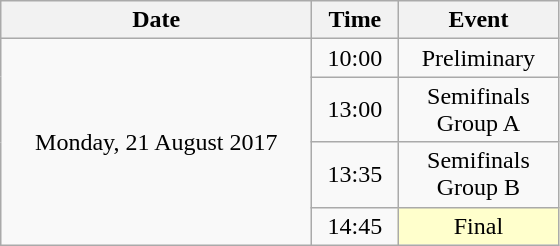<table class = "wikitable" style="text-align:center;">
<tr>
<th width=200>Date</th>
<th width=50>Time</th>
<th width=100>Event</th>
</tr>
<tr>
<td rowspan=4>Monday, 21 August 2017</td>
<td>10:00</td>
<td>Preliminary</td>
</tr>
<tr>
<td>13:00</td>
<td>Semifinals Group A</td>
</tr>
<tr>
<td>13:35</td>
<td>Semifinals Group B</td>
</tr>
<tr>
<td>14:45</td>
<td bgcolor=ffffcc>Final</td>
</tr>
</table>
